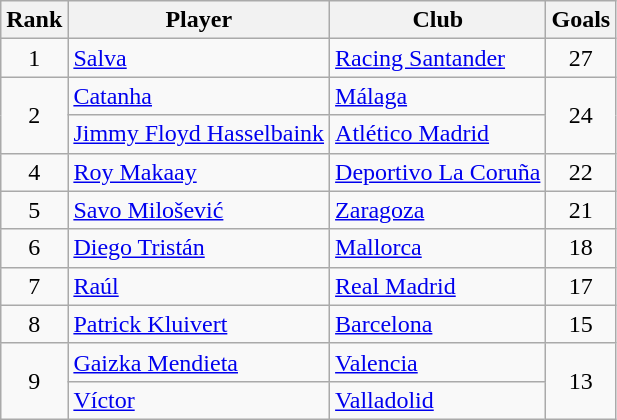<table class="wikitable sortable">
<tr>
<th>Rank</th>
<th>Player</th>
<th>Club</th>
<th>Goals</th>
</tr>
<tr>
<td align=center>1</td>
<td> <a href='#'>Salva</a></td>
<td><a href='#'>Racing Santander</a></td>
<td align=center>27</td>
</tr>
<tr>
<td rowspan="2" style="text-align:center;">2</td>
<td> <a href='#'>Catanha</a></td>
<td><a href='#'>Málaga</a></td>
<td rowspan="2" align=center>24</td>
</tr>
<tr>
<td> <a href='#'>Jimmy Floyd Hasselbaink</a></td>
<td><a href='#'>Atlético Madrid</a></td>
</tr>
<tr>
<td align=center>4</td>
<td> <a href='#'>Roy Makaay</a></td>
<td><a href='#'>Deportivo La Coruña</a></td>
<td align=center>22</td>
</tr>
<tr>
<td align=center>5</td>
<td> <a href='#'>Savo Milošević</a></td>
<td><a href='#'>Zaragoza</a></td>
<td align=center>21</td>
</tr>
<tr>
<td align=center>6</td>
<td> <a href='#'>Diego Tristán</a></td>
<td><a href='#'>Mallorca</a></td>
<td align=center>18</td>
</tr>
<tr>
<td align=center>7</td>
<td> <a href='#'>Raúl</a></td>
<td><a href='#'>Real Madrid</a></td>
<td align=center>17</td>
</tr>
<tr>
<td align=center>8</td>
<td> <a href='#'>Patrick Kluivert</a></td>
<td><a href='#'>Barcelona</a></td>
<td align=center>15</td>
</tr>
<tr>
<td rowspan="2" style="text-align:center;">9</td>
<td> <a href='#'>Gaizka Mendieta</a></td>
<td><a href='#'>Valencia</a></td>
<td rowspan="2" style="text-align:center;">13</td>
</tr>
<tr>
<td> <a href='#'>Víctor</a></td>
<td><a href='#'>Valladolid</a></td>
</tr>
</table>
